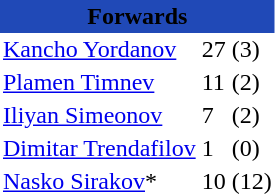<table class="toccolours" border="0" cellpadding="2" cellspacing="0" align="left" style="margin:0.5em;">
<tr>
<th colspan="4" align="center" bgcolor="#2049B7"><span>Forwards</span></th>
</tr>
<tr>
<td> <a href='#'>Kancho Yordanov</a></td>
<td>27</td>
<td>(3)</td>
</tr>
<tr>
<td> <a href='#'>Plamen Timnev</a></td>
<td>11</td>
<td>(2)</td>
</tr>
<tr>
<td> <a href='#'>Iliyan Simeonov</a></td>
<td>7</td>
<td>(2)</td>
</tr>
<tr>
<td> <a href='#'>Dimitar Trendafilov</a></td>
<td>1</td>
<td>(0)</td>
</tr>
<tr>
<td> <a href='#'>Nasko Sirakov</a>*</td>
<td>10</td>
<td>(12)</td>
</tr>
<tr>
</tr>
</table>
